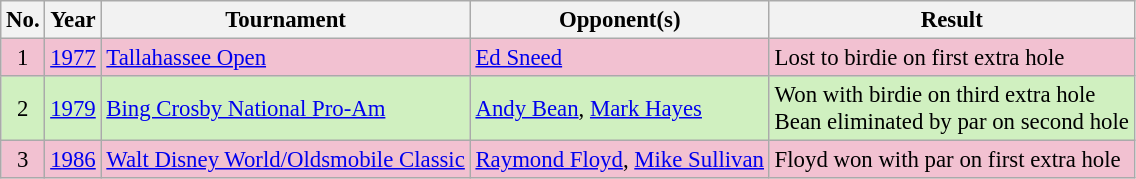<table class="wikitable" style="font-size:95%;">
<tr>
<th>No.</th>
<th>Year</th>
<th>Tournament</th>
<th>Opponent(s)</th>
<th>Result</th>
</tr>
<tr style="background:#F2C1D1;">
<td align=center>1</td>
<td><a href='#'>1977</a></td>
<td><a href='#'>Tallahassee Open</a></td>
<td> <a href='#'>Ed Sneed</a></td>
<td>Lost to birdie on first extra hole</td>
</tr>
<tr style="background:#D0F0C0;">
<td align=center>2</td>
<td><a href='#'>1979</a></td>
<td><a href='#'>Bing Crosby National Pro-Am</a></td>
<td> <a href='#'>Andy Bean</a>,  <a href='#'>Mark Hayes</a></td>
<td>Won with birdie on third extra hole<br>Bean eliminated by par on second hole</td>
</tr>
<tr style="background:#F2C1D1;">
<td align=center>3</td>
<td><a href='#'>1986</a></td>
<td><a href='#'>Walt Disney World/Oldsmobile Classic</a></td>
<td> <a href='#'>Raymond Floyd</a>,  <a href='#'>Mike Sullivan</a></td>
<td>Floyd won with par on first extra hole</td>
</tr>
</table>
